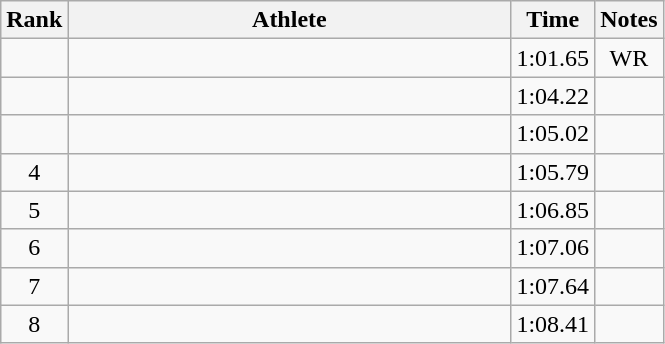<table class="wikitable" style="text-align:center">
<tr>
<th>Rank</th>
<th Style="width:18em">Athlete</th>
<th>Time</th>
<th>Notes</th>
</tr>
<tr>
<td></td>
<td style="text-align:left"></td>
<td>1:01.65</td>
<td>WR</td>
</tr>
<tr>
<td></td>
<td style="text-align:left"></td>
<td>1:04.22</td>
<td></td>
</tr>
<tr>
<td></td>
<td style="text-align:left"></td>
<td>1:05.02</td>
<td></td>
</tr>
<tr>
<td>4</td>
<td style="text-align:left"></td>
<td>1:05.79</td>
<td></td>
</tr>
<tr>
<td>5</td>
<td style="text-align:left"></td>
<td>1:06.85</td>
<td></td>
</tr>
<tr>
<td>6</td>
<td style="text-align:left"></td>
<td>1:07.06</td>
<td></td>
</tr>
<tr>
<td>7</td>
<td style="text-align:left"></td>
<td>1:07.64</td>
<td></td>
</tr>
<tr>
<td>8</td>
<td style="text-align:left"></td>
<td>1:08.41</td>
<td></td>
</tr>
</table>
